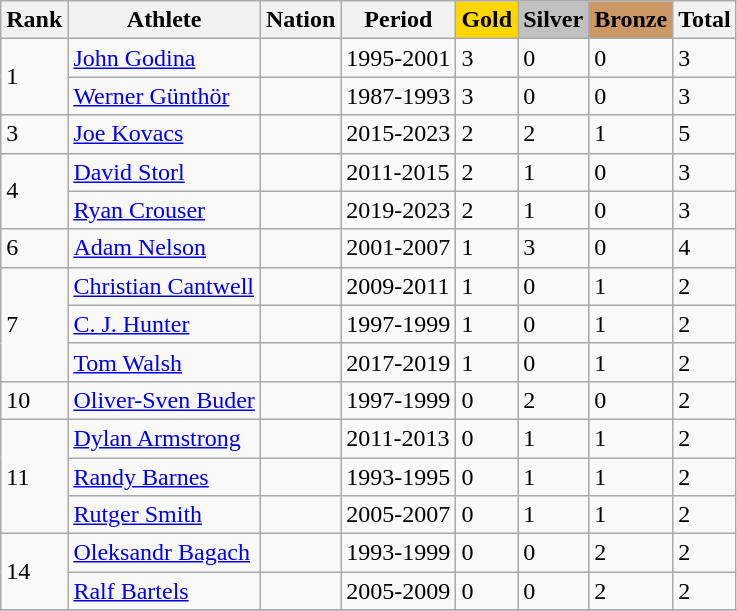<table class="wikitable sortable">
<tr>
<th class="unsortable">Rank</th>
<th>Athlete</th>
<th>Nation</th>
<th>Period</th>
<th style="background-color:gold">Gold</th>
<th style="background-color:silver">Silver</th>
<th style="background-color:#cc9966">Bronze</th>
<th>Total</th>
</tr>
<tr>
<td rowspan="2">1</td>
<td><a href='#'>John Godina</a></td>
<td></td>
<td>1995-2001</td>
<td>3</td>
<td>0</td>
<td>0</td>
<td>3</td>
</tr>
<tr>
<td><a href='#'>Werner Günthör</a></td>
<td></td>
<td>1987-1993</td>
<td>3</td>
<td>0</td>
<td>0</td>
<td>3</td>
</tr>
<tr>
<td>3</td>
<td><a href='#'>Joe Kovacs</a></td>
<td></td>
<td>2015-2023</td>
<td>2</td>
<td>2</td>
<td>1</td>
<td>5</td>
</tr>
<tr>
<td rowspan="2">4</td>
<td align="left"><a href='#'>David Storl</a></td>
<td align="left"></td>
<td>2011-2015</td>
<td>2</td>
<td>1</td>
<td>0</td>
<td>3</td>
</tr>
<tr>
<td align="left"><a href='#'>Ryan Crouser</a></td>
<td align="left"></td>
<td>2019-2023</td>
<td>2</td>
<td>1</td>
<td>0</td>
<td>3</td>
</tr>
<tr>
<td>6</td>
<td align="left"><a href='#'>Adam Nelson</a></td>
<td align="left"></td>
<td>2001-2007</td>
<td>1</td>
<td>3</td>
<td>0</td>
<td>4</td>
</tr>
<tr>
<td rowspan="3">7</td>
<td><a href='#'>Christian Cantwell</a></td>
<td></td>
<td>2009-2011</td>
<td>1</td>
<td>0</td>
<td>1</td>
<td>2</td>
</tr>
<tr>
<td><a href='#'>C. J. Hunter</a></td>
<td></td>
<td>1997-1999</td>
<td>1</td>
<td>0</td>
<td>1</td>
<td>2</td>
</tr>
<tr>
<td align="left"><a href='#'>Tom Walsh</a></td>
<td align="left"></td>
<td>2017-2019</td>
<td>1</td>
<td>0</td>
<td>1</td>
<td>2</td>
</tr>
<tr>
<td>10</td>
<td align="left"><a href='#'>Oliver-Sven Buder</a></td>
<td align="left"></td>
<td>1997-1999</td>
<td>0</td>
<td>2</td>
<td>0</td>
<td>2</td>
</tr>
<tr>
<td rowspan="3">11</td>
<td align="left"><a href='#'>Dylan Armstrong</a></td>
<td align="left"></td>
<td>2011-2013</td>
<td>0</td>
<td>1</td>
<td>1</td>
<td>2</td>
</tr>
<tr>
<td><a href='#'>Randy Barnes</a></td>
<td></td>
<td>1993-1995</td>
<td>0</td>
<td>1</td>
<td>1</td>
<td>2</td>
</tr>
<tr>
<td align="left"><a href='#'>Rutger Smith</a></td>
<td align="left"></td>
<td>2005-2007</td>
<td>0</td>
<td>1</td>
<td>1</td>
<td>2</td>
</tr>
<tr>
<td rowspan="2">14</td>
<td align="left"><a href='#'>Oleksandr Bagach</a></td>
<td align="left"></td>
<td>1993-1999</td>
<td>0</td>
<td>0</td>
<td>2</td>
<td>2</td>
</tr>
<tr>
<td><a href='#'>Ralf Bartels</a></td>
<td></td>
<td>2005-2009</td>
<td>0</td>
<td>0</td>
<td>2</td>
<td>2</td>
</tr>
<tr>
</tr>
</table>
